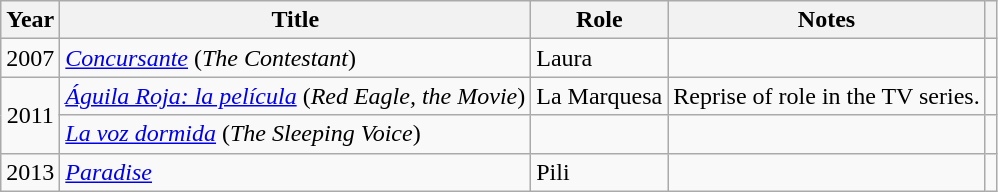<table class="wikitable sortable">
<tr>
<th>Year</th>
<th>Title</th>
<th>Role</th>
<th class="unsortable">Notes</th>
<th></th>
</tr>
<tr>
<td align = "center">2007</td>
<td><em><a href='#'>Concursante</a></em> (<em>The Contestant</em>)</td>
<td>Laura</td>
<td></td>
<td align = "center"></td>
</tr>
<tr>
<td rowspan="2" align="center">2011</td>
<td><em><a href='#'>Águila Roja: la película</a></em> (<em>Red Eagle, the Movie</em>)</td>
<td>La Marquesa</td>
<td>Reprise of role in the TV series.</td>
<td align = "center"></td>
</tr>
<tr>
<td><a href='#'><em>La voz dormida</em></a> (<em>The Sleeping Voice</em>)</td>
<td></td>
<td></td>
<td align = "center"></td>
</tr>
<tr>
<td>2013</td>
<td><em><a href='#'>Paradise</a></em></td>
<td>Pili</td>
<td></td>
<td></td>
</tr>
</table>
